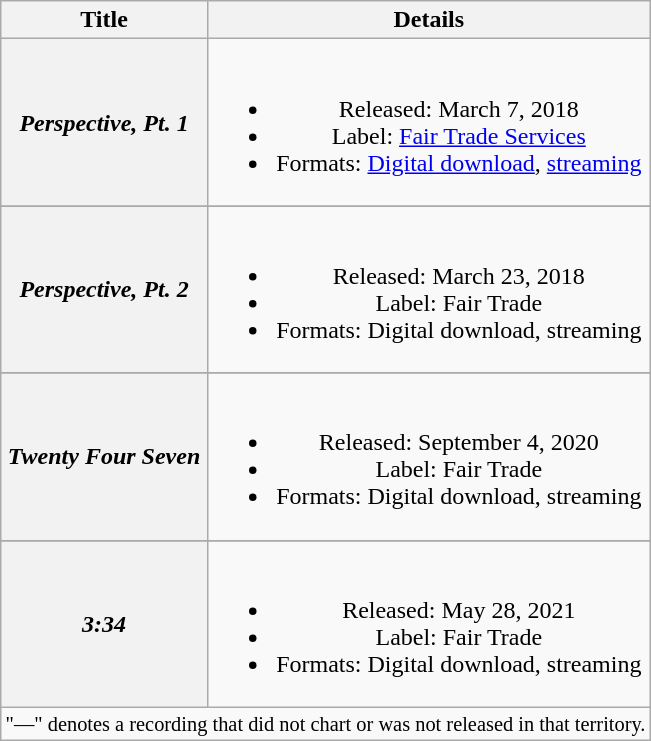<table class="wikitable plainrowheaders" style="text-align:center;">
<tr>
<th scope="col">Title</th>
<th scope="col">Details</th>
</tr>
<tr>
<th scope="row"><em>Perspective, Pt. 1</em></th>
<td><br><ul><li>Released: March 7, 2018</li><li>Label: <a href='#'>Fair Trade Services</a></li><li>Formats: <a href='#'>Digital download</a>, <a href='#'>streaming</a></li></ul></td>
</tr>
<tr>
</tr>
<tr>
<th scope="row"><em>Perspective, Pt. 2</em></th>
<td><br><ul><li>Released: March 23, 2018</li><li>Label:  Fair Trade</li><li>Formats: Digital download, streaming</li></ul></td>
</tr>
<tr>
</tr>
<tr>
<th scope="row"><em>Twenty Four Seven</em></th>
<td><br><ul><li>Released: September 4, 2020</li><li>Label:  Fair Trade</li><li>Formats: Digital download, streaming</li></ul></td>
</tr>
<tr>
</tr>
<tr>
<th scope="row"><em>3:34</em><br></th>
<td><br><ul><li>Released: May 28, 2021</li><li>Label:  Fair Trade</li><li>Formats: Digital download, streaming</li></ul></td>
</tr>
<tr>
<td colspan="10" style="font-size:85%">"—" denotes a recording that did not chart or was not released in that territory.</td>
</tr>
</table>
